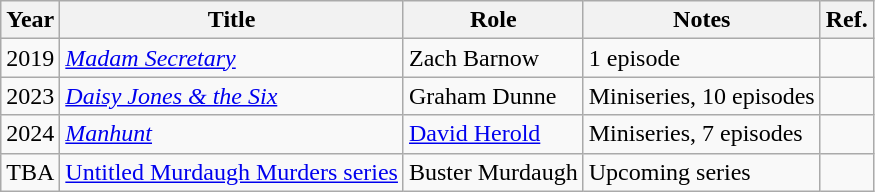<table class="wikitable sortable">
<tr>
<th>Year</th>
<th>Title</th>
<th>Role</th>
<th class="unsortable">Notes</th>
<th>Ref.</th>
</tr>
<tr>
<td>2019</td>
<td><em><a href='#'>Madam Secretary</a></em></td>
<td>Zach Barnow</td>
<td>1 episode</td>
<td></td>
</tr>
<tr>
<td>2023</td>
<td><em><a href='#'>Daisy Jones & the Six</a></em></td>
<td>Graham Dunne</td>
<td>Miniseries, 10 episodes</td>
<td></td>
</tr>
<tr>
<td>2024</td>
<td><em><a href='#'>Manhunt</a></em></td>
<td><a href='#'>David Herold</a></td>
<td>Miniseries, 7 episodes</td>
<td></td>
</tr>
<tr>
<td>TBA</td>
<td><a href='#'>Untitled Murdaugh Murders series</a></td>
<td>Buster Murdaugh</td>
<td>Upcoming series</td>
<td></td>
</tr>
</table>
